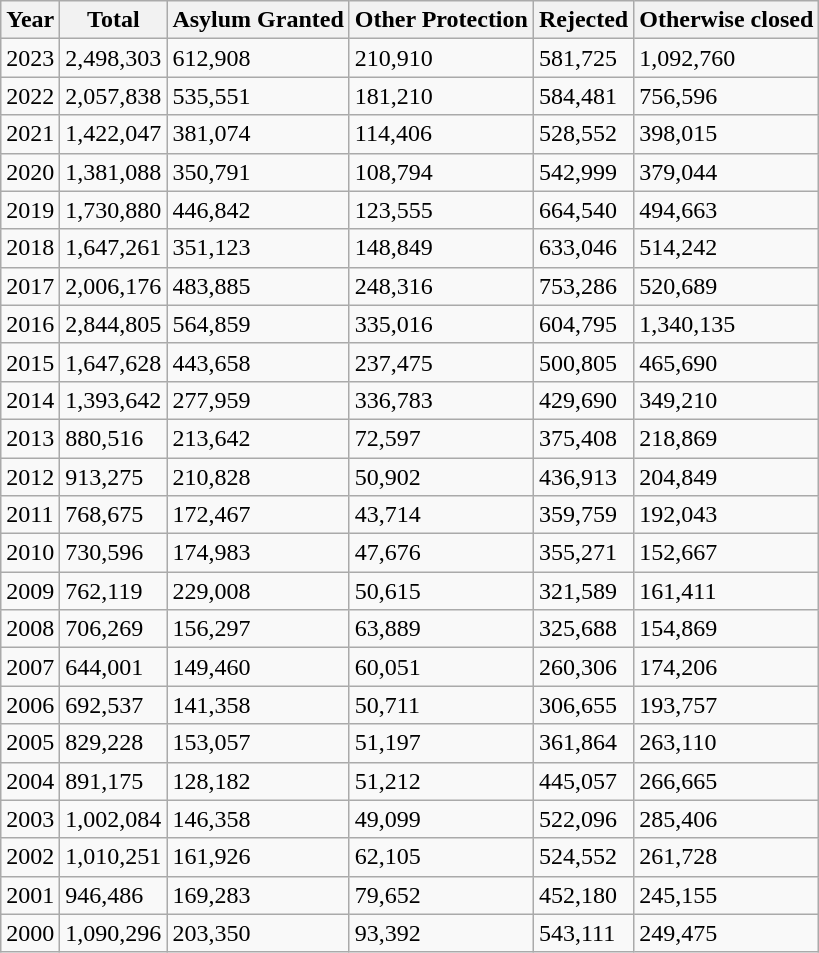<table class="wikitable sortable sticky-header">
<tr>
<th>Year</th>
<th>Total</th>
<th>Asylum Granted</th>
<th>Other Protection</th>
<th>Rejected</th>
<th>Otherwise closed</th>
</tr>
<tr>
<td>2023</td>
<td>2,498,303</td>
<td>612,908</td>
<td>210,910</td>
<td>581,725</td>
<td>1,092,760</td>
</tr>
<tr>
<td>2022</td>
<td>2,057,838</td>
<td>535,551</td>
<td>181,210</td>
<td>584,481</td>
<td>756,596</td>
</tr>
<tr>
<td>2021</td>
<td>1,422,047</td>
<td>381,074</td>
<td>114,406</td>
<td>528,552</td>
<td>398,015</td>
</tr>
<tr>
<td>2020</td>
<td>1,381,088</td>
<td>350,791</td>
<td>108,794</td>
<td>542,999</td>
<td>379,044</td>
</tr>
<tr>
<td>2019</td>
<td>1,730,880</td>
<td>446,842</td>
<td>123,555</td>
<td>664,540</td>
<td>494,663</td>
</tr>
<tr>
<td>2018</td>
<td>1,647,261</td>
<td>351,123</td>
<td>148,849</td>
<td>633,046</td>
<td>514,242</td>
</tr>
<tr>
<td>2017</td>
<td>2,006,176</td>
<td>483,885</td>
<td>248,316</td>
<td>753,286</td>
<td>520,689</td>
</tr>
<tr>
<td>2016</td>
<td>2,844,805</td>
<td>564,859</td>
<td>335,016</td>
<td>604,795</td>
<td>1,340,135</td>
</tr>
<tr>
<td>2015</td>
<td>1,647,628</td>
<td>443,658</td>
<td>237,475</td>
<td>500,805</td>
<td>465,690</td>
</tr>
<tr>
<td>2014</td>
<td>1,393,642</td>
<td>277,959</td>
<td>336,783</td>
<td>429,690</td>
<td>349,210</td>
</tr>
<tr>
<td>2013</td>
<td>880,516</td>
<td>213,642</td>
<td>72,597</td>
<td>375,408</td>
<td>218,869</td>
</tr>
<tr>
<td>2012</td>
<td>913,275</td>
<td>210,828</td>
<td>50,902</td>
<td>436,913</td>
<td>204,849</td>
</tr>
<tr>
<td>2011</td>
<td>768,675</td>
<td>172,467</td>
<td>43,714</td>
<td>359,759</td>
<td>192,043</td>
</tr>
<tr>
<td>2010</td>
<td>730,596</td>
<td>174,983</td>
<td>47,676</td>
<td>355,271</td>
<td>152,667</td>
</tr>
<tr>
<td>2009</td>
<td>762,119</td>
<td>229,008</td>
<td>50,615</td>
<td>321,589</td>
<td>161,411</td>
</tr>
<tr>
<td>2008</td>
<td>706,269</td>
<td>156,297</td>
<td>63,889</td>
<td>325,688</td>
<td>154,869</td>
</tr>
<tr>
<td>2007</td>
<td>644,001</td>
<td>149,460</td>
<td>60,051</td>
<td>260,306</td>
<td>174,206</td>
</tr>
<tr>
<td>2006</td>
<td>692,537</td>
<td>141,358</td>
<td>50,711</td>
<td>306,655</td>
<td>193,757</td>
</tr>
<tr>
<td>2005</td>
<td>829,228</td>
<td>153,057</td>
<td>51,197</td>
<td>361,864</td>
<td>263,110</td>
</tr>
<tr>
<td>2004</td>
<td>891,175</td>
<td>128,182</td>
<td>51,212</td>
<td>445,057</td>
<td>266,665</td>
</tr>
<tr>
<td>2003</td>
<td>1,002,084</td>
<td>146,358</td>
<td>49,099</td>
<td>522,096</td>
<td>285,406</td>
</tr>
<tr>
<td>2002</td>
<td>1,010,251</td>
<td>161,926</td>
<td>62,105</td>
<td>524,552</td>
<td>261,728</td>
</tr>
<tr>
<td>2001</td>
<td>946,486</td>
<td>169,283</td>
<td>79,652</td>
<td>452,180</td>
<td>245,155</td>
</tr>
<tr>
<td>2000</td>
<td>1,090,296</td>
<td>203,350</td>
<td>93,392</td>
<td>543,111</td>
<td>249,475</td>
</tr>
</table>
